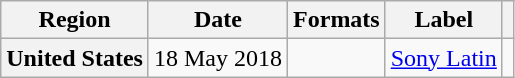<table class="wikitable plainrowheaders">
<tr>
<th scope="col">Region</th>
<th scope="col">Date</th>
<th scope="col">Formats</th>
<th scope="col">Label</th>
<th scope="col"></th>
</tr>
<tr>
<th scope="row">United States</th>
<td>18 May 2018</td>
<td></td>
<td><a href='#'>Sony Latin</a></td>
<td style="text-align:center;"></td>
</tr>
</table>
